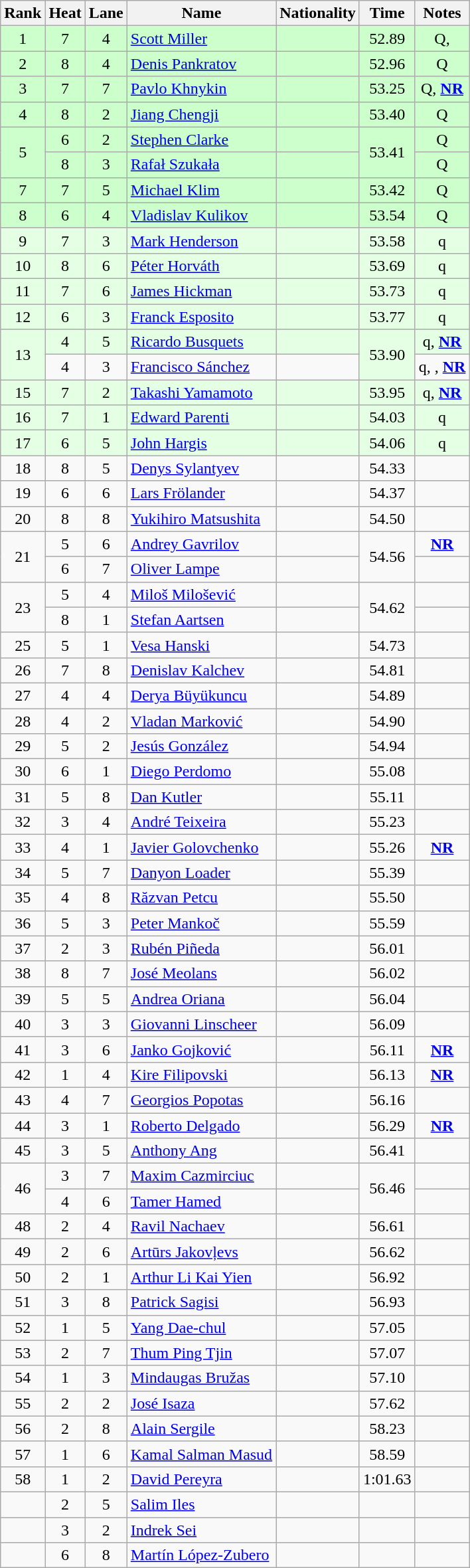<table class="wikitable sortable" style="text-align:center">
<tr>
<th>Rank</th>
<th>Heat</th>
<th>Lane</th>
<th>Name</th>
<th>Nationality</th>
<th>Time</th>
<th>Notes</th>
</tr>
<tr bgcolor=#cfc>
<td>1</td>
<td>7</td>
<td>4</td>
<td align=left><a href='#'>Scott Miller</a></td>
<td align=left></td>
<td>52.89</td>
<td>Q, </td>
</tr>
<tr bgcolor=#cfc>
<td>2</td>
<td>8</td>
<td>4</td>
<td align=left><a href='#'>Denis Pankratov</a></td>
<td align=left></td>
<td>52.96</td>
<td>Q</td>
</tr>
<tr bgcolor=#cfc>
<td>3</td>
<td>7</td>
<td>7</td>
<td align=left><a href='#'>Pavlo Khnykin</a></td>
<td align=left></td>
<td>53.25</td>
<td>Q, <strong><a href='#'>NR</a></strong></td>
</tr>
<tr bgcolor=#cfc>
<td>4</td>
<td>8</td>
<td>2</td>
<td align=left><a href='#'>Jiang Chengji</a></td>
<td align=left></td>
<td>53.40</td>
<td>Q</td>
</tr>
<tr bgcolor=#cfc>
<td rowspan=2>5</td>
<td>6</td>
<td>2</td>
<td align=left><a href='#'>Stephen Clarke</a></td>
<td align=left></td>
<td rowspan=2>53.41</td>
<td>Q</td>
</tr>
<tr bgcolor=#cfc>
<td>8</td>
<td>3</td>
<td align=left><a href='#'>Rafał Szukała</a></td>
<td align=left></td>
<td>Q</td>
</tr>
<tr bgcolor=#cfc>
<td>7</td>
<td>7</td>
<td>5</td>
<td align=left><a href='#'>Michael Klim</a></td>
<td align=left></td>
<td>53.42</td>
<td>Q</td>
</tr>
<tr bgcolor=#cfc>
<td>8</td>
<td>6</td>
<td>4</td>
<td align=left><a href='#'>Vladislav Kulikov</a></td>
<td align=left></td>
<td>53.54</td>
<td>Q</td>
</tr>
<tr bgcolor=e5ffe5>
<td>9</td>
<td>7</td>
<td>3</td>
<td align=left><a href='#'>Mark Henderson</a></td>
<td align=left></td>
<td>53.58</td>
<td>q</td>
</tr>
<tr bgcolor=e5ffe5>
<td>10</td>
<td>8</td>
<td>6</td>
<td align=left><a href='#'>Péter Horváth</a></td>
<td align=left></td>
<td>53.69</td>
<td>q</td>
</tr>
<tr bgcolor=e5ffe5>
<td>11</td>
<td>7</td>
<td>6</td>
<td align=left><a href='#'>James Hickman</a></td>
<td align=left></td>
<td>53.73</td>
<td>q</td>
</tr>
<tr bgcolor=e5ffe5>
<td>12</td>
<td>6</td>
<td>3</td>
<td align=left><a href='#'>Franck Esposito</a></td>
<td align=left></td>
<td>53.77</td>
<td>q</td>
</tr>
<tr bgcolor=e5ffe5>
<td rowspan=2>13</td>
<td>4</td>
<td>5</td>
<td align=left><a href='#'>Ricardo Busquets</a></td>
<td align=left></td>
<td rowspan=2>53.90</td>
<td>q, <strong><a href='#'>NR</a></strong></td>
</tr>
<tr>
<td>4</td>
<td>3</td>
<td align=left><a href='#'>Francisco Sánchez</a></td>
<td align=left></td>
<td>q, , <strong><a href='#'>NR</a></strong></td>
</tr>
<tr bgcolor=e5ffe5>
<td>15</td>
<td>7</td>
<td>2</td>
<td align=left><a href='#'>Takashi Yamamoto</a></td>
<td align=left></td>
<td>53.95</td>
<td>q, <strong><a href='#'>NR</a></strong></td>
</tr>
<tr bgcolor=e5ffe5>
<td>16</td>
<td>7</td>
<td>1</td>
<td align=left><a href='#'>Edward Parenti</a></td>
<td align=left></td>
<td>54.03</td>
<td>q</td>
</tr>
<tr bgcolor=e5ffe5>
<td>17</td>
<td>6</td>
<td>5</td>
<td align=left><a href='#'>John Hargis</a></td>
<td align=left></td>
<td>54.06</td>
<td>q</td>
</tr>
<tr>
<td>18</td>
<td>8</td>
<td>5</td>
<td align=left><a href='#'>Denys Sylantyev</a></td>
<td align=left></td>
<td>54.33</td>
<td></td>
</tr>
<tr>
<td>19</td>
<td>6</td>
<td>6</td>
<td align=left><a href='#'>Lars Frölander</a></td>
<td align=left></td>
<td>54.37</td>
<td></td>
</tr>
<tr>
<td>20</td>
<td>8</td>
<td>8</td>
<td align=left><a href='#'>Yukihiro Matsushita</a></td>
<td align=left></td>
<td>54.50</td>
<td></td>
</tr>
<tr>
<td rowspan=2>21</td>
<td>5</td>
<td>6</td>
<td align=left><a href='#'>Andrey Gavrilov</a></td>
<td align=left></td>
<td rowspan=2>54.56</td>
<td><strong><a href='#'>NR</a></strong></td>
</tr>
<tr>
<td>6</td>
<td>7</td>
<td align=left><a href='#'>Oliver Lampe</a></td>
<td align=left></td>
<td></td>
</tr>
<tr>
<td rowspan=2>23</td>
<td>5</td>
<td>4</td>
<td align=left><a href='#'>Miloš Milošević</a></td>
<td align=left></td>
<td rowspan=2>54.62</td>
<td></td>
</tr>
<tr>
<td>8</td>
<td>1</td>
<td align=left><a href='#'>Stefan Aartsen</a></td>
<td align=left></td>
<td></td>
</tr>
<tr>
<td>25</td>
<td>5</td>
<td>1</td>
<td align=left><a href='#'>Vesa Hanski</a></td>
<td align=left></td>
<td>54.73</td>
<td></td>
</tr>
<tr>
<td>26</td>
<td>7</td>
<td>8</td>
<td align=left><a href='#'>Denislav Kalchev</a></td>
<td align=left></td>
<td>54.81</td>
<td></td>
</tr>
<tr>
<td>27</td>
<td>4</td>
<td>4</td>
<td align=left><a href='#'>Derya Büyükuncu</a></td>
<td align=left></td>
<td>54.89</td>
<td></td>
</tr>
<tr>
<td>28</td>
<td>4</td>
<td>2</td>
<td align=left><a href='#'>Vladan Marković</a></td>
<td align=left></td>
<td>54.90</td>
<td></td>
</tr>
<tr>
<td>29</td>
<td>5</td>
<td>2</td>
<td align=left><a href='#'>Jesús González</a></td>
<td align=left></td>
<td>54.94</td>
<td></td>
</tr>
<tr>
<td>30</td>
<td>6</td>
<td>1</td>
<td align=left><a href='#'>Diego Perdomo</a></td>
<td align=left></td>
<td>55.08</td>
<td></td>
</tr>
<tr>
<td>31</td>
<td>5</td>
<td>8</td>
<td align=left><a href='#'>Dan Kutler</a></td>
<td align=left></td>
<td>55.11</td>
<td></td>
</tr>
<tr>
<td>32</td>
<td>3</td>
<td>4</td>
<td align=left><a href='#'>André Teixeira</a></td>
<td align=left></td>
<td>55.23</td>
<td></td>
</tr>
<tr>
<td>33</td>
<td>4</td>
<td>1</td>
<td align=left><a href='#'>Javier Golovchenko</a></td>
<td align=left></td>
<td>55.26</td>
<td><strong><a href='#'>NR</a></strong></td>
</tr>
<tr>
<td>34</td>
<td>5</td>
<td>7</td>
<td align=left><a href='#'>Danyon Loader</a></td>
<td align=left></td>
<td>55.39</td>
<td></td>
</tr>
<tr>
<td>35</td>
<td>4</td>
<td>8</td>
<td align=left><a href='#'>Răzvan Petcu</a></td>
<td align=left></td>
<td>55.50</td>
<td></td>
</tr>
<tr>
<td>36</td>
<td>5</td>
<td>3</td>
<td align=left><a href='#'>Peter Mankoč</a></td>
<td align=left></td>
<td>55.59</td>
<td></td>
</tr>
<tr>
<td>37</td>
<td>2</td>
<td>3</td>
<td align=left><a href='#'>Rubén Piñeda</a></td>
<td align=left></td>
<td>56.01</td>
<td></td>
</tr>
<tr>
<td>38</td>
<td>8</td>
<td>7</td>
<td align=left><a href='#'>José Meolans</a></td>
<td align=left></td>
<td>56.02</td>
<td></td>
</tr>
<tr>
<td>39</td>
<td>5</td>
<td>5</td>
<td align=left><a href='#'>Andrea Oriana</a></td>
<td align=left></td>
<td>56.04</td>
<td></td>
</tr>
<tr>
<td>40</td>
<td>3</td>
<td>3</td>
<td align=left><a href='#'>Giovanni Linscheer</a></td>
<td align=left></td>
<td>56.09</td>
<td></td>
</tr>
<tr>
<td>41</td>
<td>3</td>
<td>6</td>
<td align=left><a href='#'>Janko Gojković</a></td>
<td align=left></td>
<td>56.11</td>
<td><strong><a href='#'>NR</a></strong></td>
</tr>
<tr>
<td>42</td>
<td>1</td>
<td>4</td>
<td align=left><a href='#'>Kire Filipovski</a></td>
<td align=left></td>
<td>56.13</td>
<td><strong><a href='#'>NR</a></strong></td>
</tr>
<tr>
<td>43</td>
<td>4</td>
<td>7</td>
<td align=left><a href='#'>Georgios Popotas</a></td>
<td align=left></td>
<td>56.16</td>
<td></td>
</tr>
<tr>
<td>44</td>
<td>3</td>
<td>1</td>
<td align=left><a href='#'>Roberto Delgado</a></td>
<td align=left></td>
<td>56.29</td>
<td><strong><a href='#'>NR</a></strong></td>
</tr>
<tr>
<td>45</td>
<td>3</td>
<td>5</td>
<td align=left><a href='#'>Anthony Ang</a></td>
<td align=left></td>
<td>56.41</td>
<td></td>
</tr>
<tr>
<td rowspan=2>46</td>
<td>3</td>
<td>7</td>
<td align=left><a href='#'>Maxim Cazmirciuc</a></td>
<td align=left></td>
<td rowspan=2>56.46</td>
<td></td>
</tr>
<tr>
<td>4</td>
<td>6</td>
<td align=left><a href='#'>Tamer Hamed</a></td>
<td align=left></td>
<td></td>
</tr>
<tr>
<td>48</td>
<td>2</td>
<td>4</td>
<td align=left><a href='#'>Ravil Nachaev</a></td>
<td align=left></td>
<td>56.61</td>
<td></td>
</tr>
<tr>
<td>49</td>
<td>2</td>
<td>6</td>
<td align=left><a href='#'>Artūrs Jakovļevs</a></td>
<td align=left></td>
<td>56.62</td>
<td></td>
</tr>
<tr>
<td>50</td>
<td>2</td>
<td>1</td>
<td align=left><a href='#'>Arthur Li Kai Yien</a></td>
<td align=left></td>
<td>56.92</td>
<td></td>
</tr>
<tr>
<td>51</td>
<td>3</td>
<td>8</td>
<td align=left><a href='#'>Patrick Sagisi</a></td>
<td align=left></td>
<td>56.93</td>
<td></td>
</tr>
<tr>
<td>52</td>
<td>1</td>
<td>5</td>
<td align=left><a href='#'>Yang Dae-chul</a></td>
<td align=left></td>
<td>57.05</td>
<td></td>
</tr>
<tr>
<td>53</td>
<td>2</td>
<td>7</td>
<td align=left><a href='#'>Thum Ping Tjin</a></td>
<td align=left></td>
<td>57.07</td>
<td></td>
</tr>
<tr>
<td>54</td>
<td>1</td>
<td>3</td>
<td align=left><a href='#'>Mindaugas Bružas</a></td>
<td align=left></td>
<td>57.10</td>
<td></td>
</tr>
<tr>
<td>55</td>
<td>2</td>
<td>2</td>
<td align=left><a href='#'>José Isaza</a></td>
<td align=left></td>
<td>57.62</td>
<td></td>
</tr>
<tr>
<td>56</td>
<td>2</td>
<td>8</td>
<td align=left><a href='#'>Alain Sergile</a></td>
<td align=left></td>
<td>58.23</td>
<td></td>
</tr>
<tr>
<td>57</td>
<td>1</td>
<td>6</td>
<td align=left><a href='#'>Kamal Salman Masud</a></td>
<td align=left></td>
<td>58.59</td>
<td></td>
</tr>
<tr>
<td>58</td>
<td>1</td>
<td>2</td>
<td align=left><a href='#'>David Pereyra</a></td>
<td align=left></td>
<td>1:01.63</td>
<td></td>
</tr>
<tr>
<td></td>
<td>2</td>
<td>5</td>
<td align=left><a href='#'>Salim Iles</a></td>
<td align=left></td>
<td></td>
<td></td>
</tr>
<tr>
<td></td>
<td>3</td>
<td>2</td>
<td align=left><a href='#'>Indrek Sei</a></td>
<td align=left></td>
<td></td>
<td></td>
</tr>
<tr>
<td></td>
<td>6</td>
<td>8</td>
<td align=left><a href='#'>Martín López-Zubero</a></td>
<td align=left></td>
<td></td>
<td></td>
</tr>
</table>
